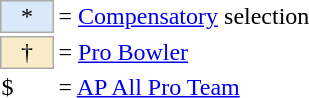<table border=0 cellspacing="0" cellpadding="8">
<tr>
<td><br><table style="margin: 0.75em 0 0 0.5em;">
<tr>
<td style="background:#d9e9f9; border:1px solid #aaa; width:2em; text-align:center;">*</td>
<td>= <a href='#'>Compensatory</a> selection</td>
<td></td>
</tr>
<tr>
<td style="background:#faecc8; border:1px solid #aaa; width:2em; text-align:center;">†</td>
<td>= <a href='#'>Pro Bowler</a></td>
</tr>
<tr>
<td>$</td>
<td>= <a href='#'>AP All Pro Team</a></td>
</tr>
</table>
</td>
<td cellspacing="2"><br></td>
</tr>
</table>
